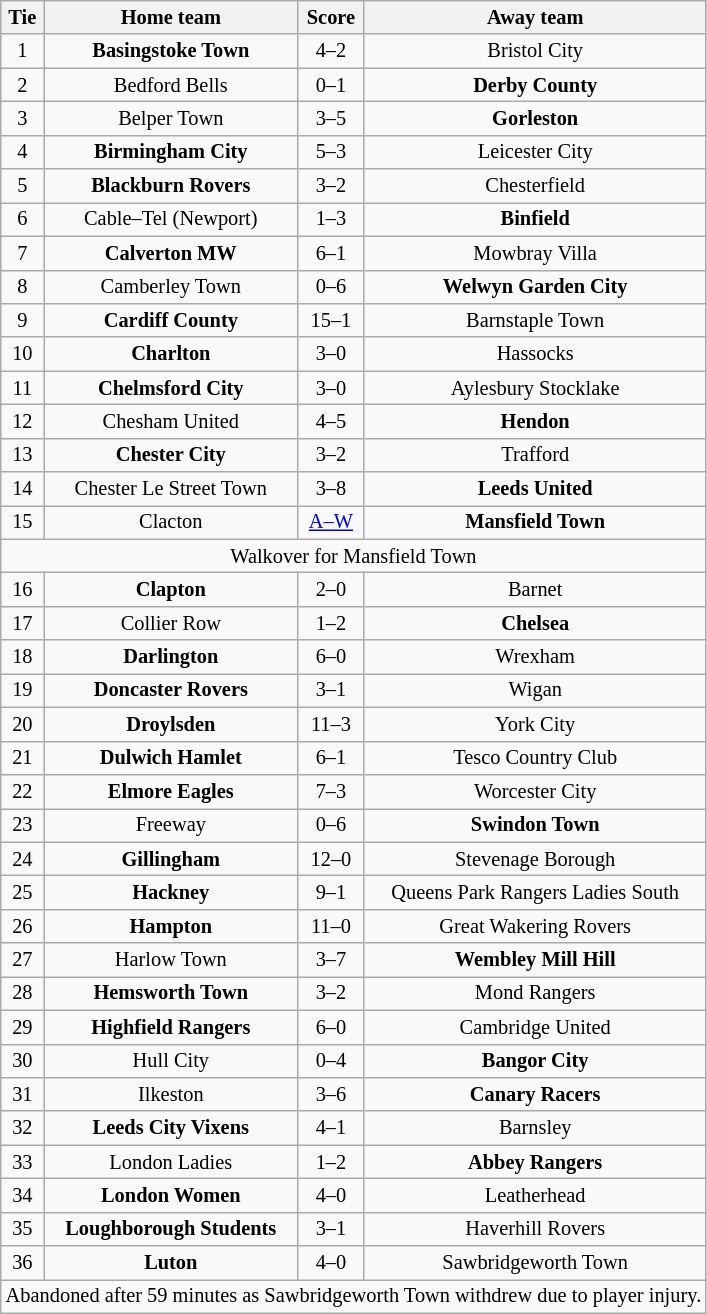<table class="wikitable" style="text-align:center; font-size:85%">
<tr>
<th>Tie</th>
<th>Home team</th>
<th>Score</th>
<th>Away team</th>
</tr>
<tr>
<td align="center">1</td>
<td><strong>Basingstoke Town</strong></td>
<td align="center">4–2</td>
<td>Bristol City</td>
</tr>
<tr>
<td align="center">2</td>
<td>Bedford Bells</td>
<td align="center">0–1 </td>
<td><strong>Derby County</strong></td>
</tr>
<tr>
<td align="center">3</td>
<td>Belper Town</td>
<td align="center">3–5</td>
<td><strong>Gorleston</strong></td>
</tr>
<tr>
<td align="center">4</td>
<td><strong>Birmingham City</strong></td>
<td align="center">5–3</td>
<td>Leicester City</td>
</tr>
<tr>
<td align="center">5</td>
<td><strong>Blackburn Rovers</strong></td>
<td align="center">3–2</td>
<td>Chesterfield</td>
</tr>
<tr>
<td align="center">6</td>
<td>Cable–Tel (Newport)</td>
<td align="center">1–3</td>
<td><strong>Binfield</strong></td>
</tr>
<tr>
<td align="center">7</td>
<td><strong>Calverton MW</strong></td>
<td align="center">6–1</td>
<td>Mowbray Villa</td>
</tr>
<tr>
<td align="center">8</td>
<td>Camberley Town</td>
<td align="center">0–6</td>
<td><strong>Welwyn Garden City</strong></td>
</tr>
<tr>
<td align="center">9</td>
<td><strong>Cardiff County</strong></td>
<td align="center">15–1</td>
<td>Barnstaple Town</td>
</tr>
<tr>
<td align="center">10</td>
<td><strong>Charlton</strong></td>
<td align="center">3–0</td>
<td>Hassocks</td>
</tr>
<tr>
<td align="center">11</td>
<td><strong>Chelmsford City</strong></td>
<td align="center">3–0</td>
<td>Aylesbury Stocklake</td>
</tr>
<tr>
<td align="center">12</td>
<td>Chesham United</td>
<td align="center">4–5</td>
<td><strong>Hendon</strong></td>
</tr>
<tr>
<td align="center">13</td>
<td><strong>Chester City</strong></td>
<td align="center">3–2 </td>
<td>Trafford</td>
</tr>
<tr>
<td align="center">14</td>
<td>Chester Le Street Town</td>
<td align="center">3–8</td>
<td><strong>Leeds United</strong></td>
</tr>
<tr>
<td align="center">15</td>
<td>Clacton</td>
<td align="center"><a href='#'>A–W</a></td>
<td><strong>Mansfield Town</strong></td>
</tr>
<tr>
<td colspan="5" align="center">Walkover for Mansfield Town</td>
</tr>
<tr>
<td align="center">16</td>
<td><strong>Clapton</strong></td>
<td align="center">2–0</td>
<td>Barnet</td>
</tr>
<tr>
<td align="center">17</td>
<td>Collier Row</td>
<td align="center">1–2</td>
<td><strong>Chelsea</strong></td>
</tr>
<tr>
<td align="center">18</td>
<td><strong>Darlington</strong></td>
<td align="center">6–0</td>
<td>Wrexham</td>
</tr>
<tr>
<td align="center">19</td>
<td><strong>Doncaster Rovers</strong></td>
<td align="center">3–1</td>
<td>Wigan</td>
</tr>
<tr>
<td align="center">20</td>
<td><strong>Droylsden</strong></td>
<td align="center">11–3</td>
<td>York City</td>
</tr>
<tr>
<td align="center">21</td>
<td><strong>Dulwich Hamlet</strong></td>
<td align="center">6–1</td>
<td>Tesco Country Club</td>
</tr>
<tr>
<td align="center">22</td>
<td><strong>Elmore Eagles</strong></td>
<td align="center">7–3</td>
<td>Worcester City</td>
</tr>
<tr>
<td align="center">23</td>
<td>Freeway</td>
<td align="center">0–6</td>
<td><strong>Swindon Town</strong></td>
</tr>
<tr>
<td align="center">24</td>
<td><strong>Gillingham</strong></td>
<td align="center">12–0</td>
<td>Stevenage Borough</td>
</tr>
<tr>
<td align="center">25</td>
<td><strong>Hackney</strong></td>
<td align="center">9–1</td>
<td>Queens Park Rangers Ladies South</td>
</tr>
<tr>
<td align="center">26</td>
<td><strong>Hampton</strong></td>
<td align="center">11–0</td>
<td>Great Wakering Rovers</td>
</tr>
<tr>
<td align="center">27</td>
<td>Harlow Town</td>
<td align="center">3–7</td>
<td><strong>Wembley Mill Hill</strong></td>
</tr>
<tr>
<td align="center">28</td>
<td><strong>Hemsworth Town</strong></td>
<td align="center">3–2</td>
<td>Mond Rangers</td>
</tr>
<tr>
<td align="center">29</td>
<td><strong>Highfield Rangers</strong></td>
<td align="center">6–0</td>
<td>Cambridge United</td>
</tr>
<tr>
<td align="center">30</td>
<td>Hull City</td>
<td align="center">0–4</td>
<td><strong>Bangor City</strong></td>
</tr>
<tr>
<td align="center">31</td>
<td>Ilkeston</td>
<td align="center">3–6</td>
<td><strong>Canary Racers</strong></td>
</tr>
<tr>
<td align="center">32</td>
<td><strong>Leeds City Vixens</strong></td>
<td align="center">4–1</td>
<td>Barnsley</td>
</tr>
<tr>
<td align="center">33</td>
<td>London Ladies</td>
<td align="center">1–2 </td>
<td><strong>Abbey Rangers</strong></td>
</tr>
<tr>
<td align="center">34</td>
<td><strong>London Women</strong></td>
<td align="center">4–0</td>
<td>Leatherhead</td>
</tr>
<tr>
<td align="center">35</td>
<td><strong>Loughborough Students</strong></td>
<td align="center">3–1</td>
<td>Haverhill Rovers</td>
</tr>
<tr>
<td align="center">36</td>
<td><strong>Luton</strong></td>
<td align="center">4–0</td>
<td>Sawbridgeworth Town</td>
</tr>
<tr>
<td colspan="5" align="center">Abandoned after 59 minutes as Sawbridgeworth Town withdrew due to player injury.</td>
</tr>
</table>
